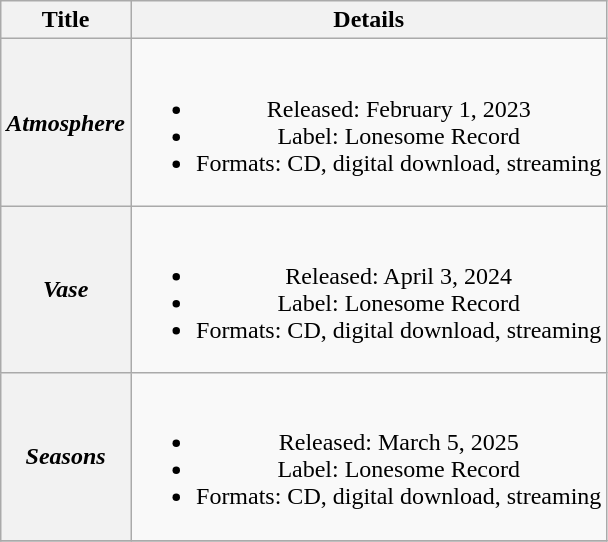<table class="wikitable plainrowheaders" style="text-align:center;">
<tr>
<th scope="col">Title</th>
<th scope="col">Details</th>
</tr>
<tr>
<th scope="row"><em>Atmosphere</em><br></th>
<td><br><ul><li>Released: February 1, 2023</li><li>Label: Lonesome Record</li><li>Formats: CD, digital download, streaming</li></ul></td>
</tr>
<tr>
<th scope="row"><em>Vase</em></th>
<td><br><ul><li>Released: April 3, 2024</li><li>Label: Lonesome Record</li><li>Formats: CD, digital download, streaming</li></ul></td>
</tr>
<tr>
<th scope="row"><em>Seasons</em></th>
<td><br><ul><li>Released: March 5, 2025</li><li>Label: Lonesome Record</li><li>Formats: CD, digital download, streaming</li></ul></td>
</tr>
<tr>
</tr>
</table>
